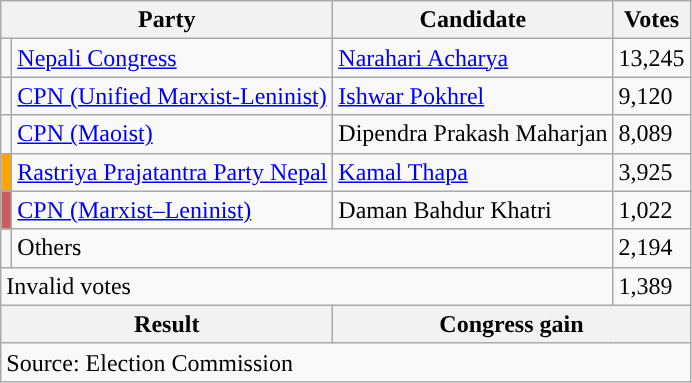<table class="wikitable">
<tr>
<th colspan="2">Party</th>
<th>Candidate</th>
<th>Votes</th>
</tr>
<tr>
<td style="background-color:"></td>
<td><a href='#'>Nepali Congress</a></td>
<td><a href='#'>Narahari Acharya</a></td>
<td>13,245</td>
</tr>
<tr>
<td style="background-color:"></td>
<td><a href='#'>CPN (Unified Marxist-Leninist)</a></td>
<td><a href='#'>Ishwar Pokhrel</a></td>
<td>9,120</td>
</tr>
<tr>
<td style="background-color:"></td>
<td><a href='#'>CPN (Maoist)</a></td>
<td>Dipendra Prakash Maharjan</td>
<td>8,089</td>
</tr>
<tr>
<td style="background-color:orange"></td>
<td><a href='#'>Rastriya Prajatantra Party Nepal</a></td>
<td><a href='#'>Kamal Thapa</a></td>
<td>3,925</td>
</tr>
<tr>
<td style="background-color:indianred"></td>
<td><a href='#'>CPN (Marxist–Leninist)</a></td>
<td>Daman Bahdur Khatri</td>
<td>1,022</td>
</tr>
<tr>
<td></td>
<td colspan="2">Others</td>
<td>2,194</td>
</tr>
<tr>
<td colspan="3">Invalid votes</td>
<td>1,389</td>
</tr>
<tr>
<th colspan="2">Result</th>
<th colspan="2">Congress gain</th>
</tr>
<tr>
<td colspan="4">Source: Election Commission</td>
</tr>
</table>
